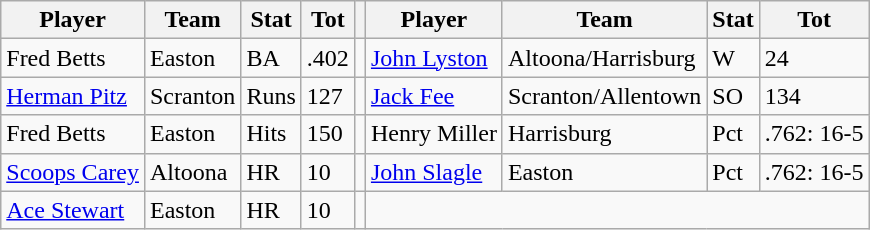<table class="wikitable">
<tr>
<th>Player</th>
<th>Team</th>
<th>Stat</th>
<th>Tot</th>
<th></th>
<th>Player</th>
<th>Team</th>
<th>Stat</th>
<th>Tot</th>
</tr>
<tr>
<td>Fred Betts</td>
<td>Easton</td>
<td>BA</td>
<td>.402</td>
<td></td>
<td><a href='#'>John Lyston</a></td>
<td>Altoona/Harrisburg</td>
<td>W</td>
<td>24</td>
</tr>
<tr>
<td><a href='#'>Herman Pitz</a></td>
<td>Scranton</td>
<td>Runs</td>
<td>127</td>
<td></td>
<td><a href='#'>Jack Fee</a></td>
<td>Scranton/Allentown</td>
<td>SO</td>
<td>134</td>
</tr>
<tr>
<td>Fred Betts</td>
<td>Easton</td>
<td>Hits</td>
<td>150</td>
<td></td>
<td>Henry Miller</td>
<td>Harrisburg</td>
<td>Pct</td>
<td>.762: 16-5</td>
</tr>
<tr>
<td><a href='#'>Scoops Carey</a></td>
<td>Altoona</td>
<td>HR</td>
<td>10</td>
<td></td>
<td><a href='#'>John Slagle</a></td>
<td>Easton</td>
<td>Pct</td>
<td>.762: 16-5</td>
</tr>
<tr>
<td><a href='#'>Ace Stewart</a></td>
<td>Easton</td>
<td>HR</td>
<td>10</td>
<td></td>
</tr>
</table>
